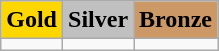<table class=wikitable>
<tr>
<td align=center bgcolor=gold> <strong>Gold</strong></td>
<td align=center bgcolor=silver> <strong>Silver</strong></td>
<td align=center bgcolor=cc9966> <strong>Bronze</strong></td>
</tr>
<tr>
<td></td>
<td></td>
<td></td>
</tr>
</table>
